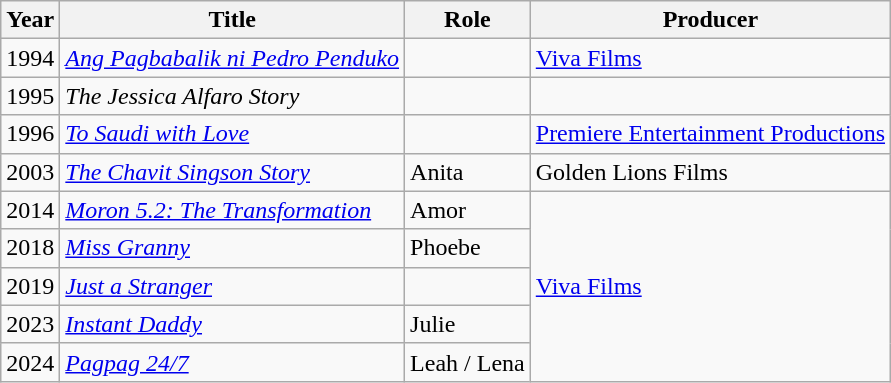<table class="wikitable">
<tr>
<th>Year</th>
<th>Title</th>
<th>Role</th>
<th>Producer</th>
</tr>
<tr>
<td>1994</td>
<td><em><a href='#'>Ang Pagbabalik ni Pedro Penduko</a></em></td>
<td></td>
<td><a href='#'>Viva Films</a></td>
</tr>
<tr>
<td>1995</td>
<td><em>The Jessica Alfaro Story</em></td>
<td></td>
<td></td>
</tr>
<tr>
<td>1996</td>
<td><em><a href='#'>To Saudi with Love</a></em></td>
<td></td>
<td><a href='#'>Premiere Entertainment Productions</a></td>
</tr>
<tr>
<td>2003</td>
<td><a href='#'><em>The Chavit Singson Story</em></a></td>
<td>Anita</td>
<td>Golden Lions Films</td>
</tr>
<tr>
<td>2014</td>
<td><em><a href='#'>Moron 5.2: The Transformation</a></em></td>
<td>Amor</td>
<td rowspan="5"><a href='#'>Viva Films</a></td>
</tr>
<tr>
<td>2018</td>
<td><em><a href='#'>Miss Granny</a></em></td>
<td>Phoebe</td>
</tr>
<tr>
<td>2019</td>
<td><em><a href='#'>Just a Stranger</a></em></td>
<td></td>
</tr>
<tr>
<td>2023</td>
<td><em><a href='#'>Instant Daddy</a></em></td>
<td>Julie</td>
</tr>
<tr>
<td>2024</td>
<td><em><a href='#'>Pagpag 24/7</a></em></td>
<td>Leah / Lena</td>
</tr>
</table>
